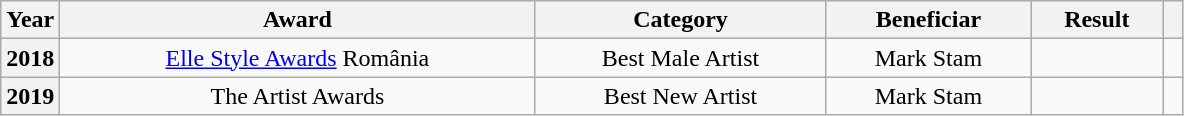<table class="wikitable plainrowheaders unsortable" style="text-align:center">
<tr>
<th style="width:5%;">Year</th>
<th>Award</th>
<th>Category</th>
<th>Beneficiar</th>
<th>Result</th>
<th></th>
</tr>
<tr>
<th scope="row">2018</th>
<td><a href='#'>Elle Style Awards</a> România</td>
<td>Best Male Artist</td>
<td>Mark Stam</td>
<td></td>
<td></td>
</tr>
<tr>
<th scope="row">2019</th>
<td>The Artist Awards</td>
<td>Best New Artist</td>
<td>Mark Stam</td>
<td></td>
<td></td>
</tr>
</table>
